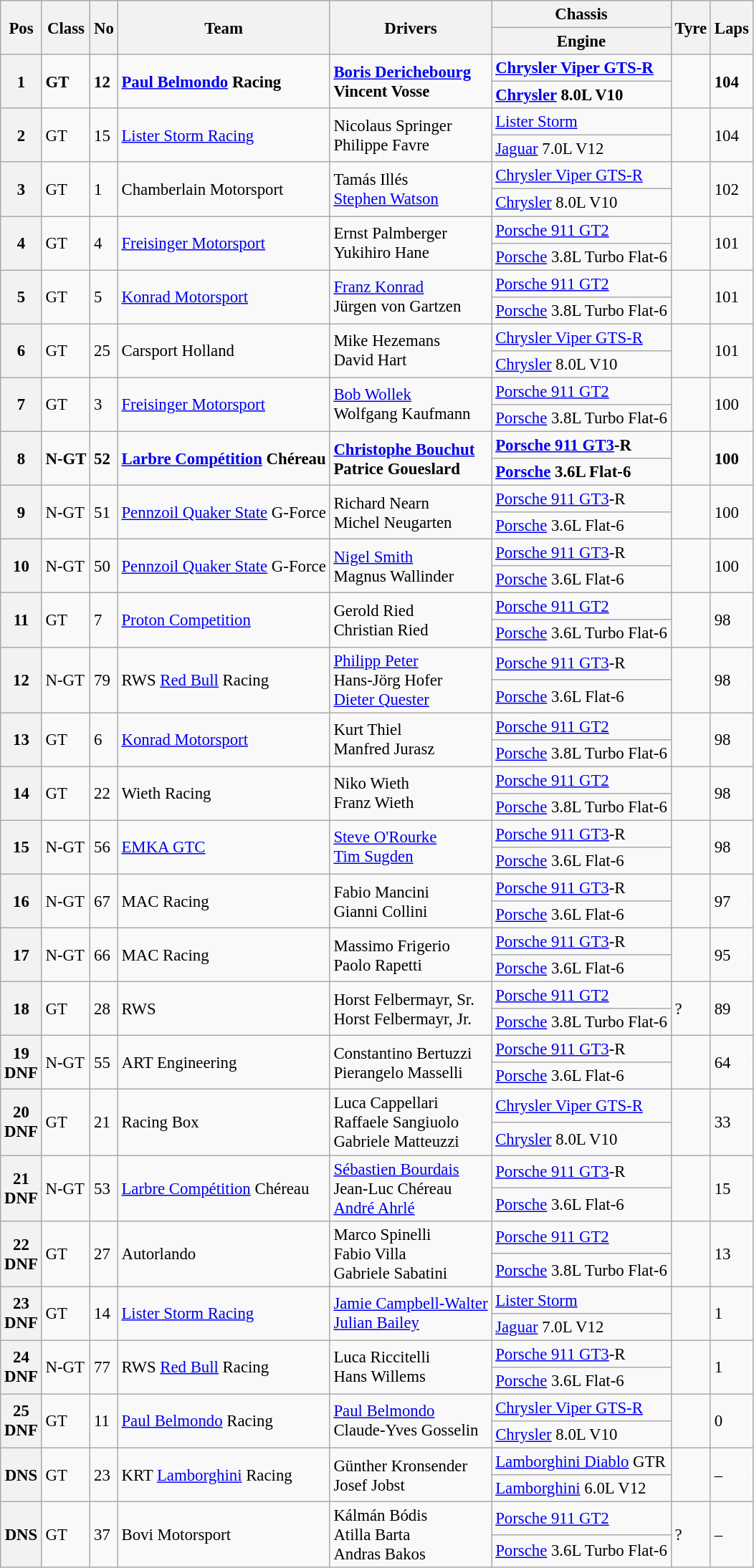<table class="wikitable" style="font-size: 95%;">
<tr>
<th rowspan=2>Pos</th>
<th rowspan=2>Class</th>
<th rowspan=2>No</th>
<th rowspan=2>Team</th>
<th rowspan=2>Drivers</th>
<th>Chassis</th>
<th rowspan=2>Tyre</th>
<th rowspan=2>Laps</th>
</tr>
<tr>
<th>Engine</th>
</tr>
<tr style="font-weight:bold">
<th rowspan=2>1</th>
<td rowspan=2>GT</td>
<td rowspan=2>12</td>
<td rowspan=2> <a href='#'>Paul Belmondo</a> Racing</td>
<td rowspan=2> <a href='#'>Boris Derichebourg</a><br> Vincent Vosse</td>
<td><a href='#'>Chrysler Viper GTS-R</a></td>
<td rowspan=2></td>
<td rowspan=2>104</td>
</tr>
<tr style="font-weight:bold">
<td><a href='#'>Chrysler</a> 8.0L V10</td>
</tr>
<tr>
<th rowspan=2>2</th>
<td rowspan=2>GT</td>
<td rowspan=2>15</td>
<td rowspan=2> <a href='#'>Lister Storm Racing</a></td>
<td rowspan=2> Nicolaus Springer<br> Philippe Favre</td>
<td><a href='#'>Lister Storm</a></td>
<td rowspan=2></td>
<td rowspan=2>104</td>
</tr>
<tr>
<td><a href='#'>Jaguar</a> 7.0L V12</td>
</tr>
<tr>
<th rowspan=2>3</th>
<td rowspan=2>GT</td>
<td rowspan=2>1</td>
<td rowspan=2> Chamberlain Motorsport</td>
<td rowspan=2> Tamás Illés<br> <a href='#'>Stephen Watson</a></td>
<td><a href='#'>Chrysler Viper GTS-R</a></td>
<td rowspan=2></td>
<td rowspan=2>102</td>
</tr>
<tr>
<td><a href='#'>Chrysler</a> 8.0L V10</td>
</tr>
<tr>
<th rowspan=2>4</th>
<td rowspan=2>GT</td>
<td rowspan=2>4</td>
<td rowspan=2> <a href='#'>Freisinger Motorsport</a></td>
<td rowspan=2> Ernst Palmberger<br> Yukihiro Hane</td>
<td><a href='#'>Porsche 911 GT2</a></td>
<td rowspan=2></td>
<td rowspan=2>101</td>
</tr>
<tr>
<td><a href='#'>Porsche</a> 3.8L Turbo Flat-6</td>
</tr>
<tr>
<th rowspan=2>5</th>
<td rowspan=2>GT</td>
<td rowspan=2>5</td>
<td rowspan=2> <a href='#'>Konrad Motorsport</a></td>
<td rowspan=2> <a href='#'>Franz Konrad</a><br> Jürgen von Gartzen</td>
<td><a href='#'>Porsche 911 GT2</a></td>
<td rowspan=2></td>
<td rowspan=2>101</td>
</tr>
<tr>
<td><a href='#'>Porsche</a> 3.8L Turbo Flat-6</td>
</tr>
<tr>
<th rowspan=2>6</th>
<td rowspan=2>GT</td>
<td rowspan=2>25</td>
<td rowspan=2> Carsport Holland</td>
<td rowspan=2> Mike Hezemans<br> David Hart</td>
<td><a href='#'>Chrysler Viper GTS-R</a></td>
<td rowspan=2></td>
<td rowspan=2>101</td>
</tr>
<tr>
<td><a href='#'>Chrysler</a> 8.0L V10</td>
</tr>
<tr>
<th rowspan=2>7</th>
<td rowspan=2>GT</td>
<td rowspan=2>3</td>
<td rowspan=2> <a href='#'>Freisinger Motorsport</a></td>
<td rowspan=2> <a href='#'>Bob Wollek</a><br> Wolfgang Kaufmann</td>
<td><a href='#'>Porsche 911 GT2</a></td>
<td rowspan=2></td>
<td rowspan=2>100</td>
</tr>
<tr>
<td><a href='#'>Porsche</a> 3.8L Turbo Flat-6</td>
</tr>
<tr style="font-weight:bold">
<th rowspan=2>8</th>
<td rowspan=2>N-GT</td>
<td rowspan=2>52</td>
<td rowspan=2> <a href='#'>Larbre Compétition</a> Chéreau</td>
<td rowspan=2> <a href='#'>Christophe Bouchut</a><br> Patrice Goueslard</td>
<td><a href='#'>Porsche 911 GT3</a>-R</td>
<td rowspan=2></td>
<td rowspan=2>100</td>
</tr>
<tr style="font-weight:bold">
<td><a href='#'>Porsche</a> 3.6L Flat-6</td>
</tr>
<tr>
<th rowspan=2>9</th>
<td rowspan=2>N-GT</td>
<td rowspan=2>51</td>
<td rowspan=2> <a href='#'>Pennzoil Quaker State</a> G-Force</td>
<td rowspan=2> Richard Nearn<br> Michel Neugarten</td>
<td><a href='#'>Porsche 911 GT3</a>-R</td>
<td rowspan=2></td>
<td rowspan=2>100</td>
</tr>
<tr>
<td><a href='#'>Porsche</a> 3.6L Flat-6</td>
</tr>
<tr>
<th rowspan=2>10</th>
<td rowspan=2>N-GT</td>
<td rowspan=2>50</td>
<td rowspan=2> <a href='#'>Pennzoil Quaker State</a> G-Force</td>
<td rowspan=2> <a href='#'>Nigel Smith</a><br> Magnus Wallinder</td>
<td><a href='#'>Porsche 911 GT3</a>-R</td>
<td rowspan=2></td>
<td rowspan=2>100</td>
</tr>
<tr>
<td><a href='#'>Porsche</a> 3.6L Flat-6</td>
</tr>
<tr>
<th rowspan=2>11</th>
<td rowspan=2>GT</td>
<td rowspan=2>7</td>
<td rowspan=2> <a href='#'>Proton Competition</a></td>
<td rowspan=2> Gerold Ried<br> Christian Ried</td>
<td><a href='#'>Porsche 911 GT2</a></td>
<td rowspan=2></td>
<td rowspan=2>98</td>
</tr>
<tr>
<td><a href='#'>Porsche</a> 3.6L Turbo Flat-6</td>
</tr>
<tr>
<th rowspan=2>12</th>
<td rowspan=2>N-GT</td>
<td rowspan=2>79</td>
<td rowspan=2> RWS <a href='#'>Red Bull</a> Racing</td>
<td rowspan=2> <a href='#'>Philipp Peter</a><br> Hans-Jörg Hofer<br> <a href='#'>Dieter Quester</a></td>
<td><a href='#'>Porsche 911 GT3</a>-R</td>
<td rowspan=2></td>
<td rowspan=2>98</td>
</tr>
<tr>
<td><a href='#'>Porsche</a> 3.6L Flat-6</td>
</tr>
<tr>
<th rowspan=2>13</th>
<td rowspan=2>GT</td>
<td rowspan=2>6</td>
<td rowspan=2> <a href='#'>Konrad Motorsport</a></td>
<td rowspan=2> Kurt Thiel<br> Manfred Jurasz</td>
<td><a href='#'>Porsche 911 GT2</a></td>
<td rowspan=2></td>
<td rowspan=2>98</td>
</tr>
<tr>
<td><a href='#'>Porsche</a> 3.8L Turbo Flat-6</td>
</tr>
<tr>
<th rowspan=2>14</th>
<td rowspan=2>GT</td>
<td rowspan=2>22</td>
<td rowspan=2> Wieth Racing</td>
<td rowspan=2> Niko Wieth<br> Franz Wieth</td>
<td><a href='#'>Porsche 911 GT2</a></td>
<td rowspan=2></td>
<td rowspan=2>98</td>
</tr>
<tr>
<td><a href='#'>Porsche</a> 3.8L Turbo Flat-6</td>
</tr>
<tr>
<th rowspan=2>15</th>
<td rowspan=2>N-GT</td>
<td rowspan=2>56</td>
<td rowspan=2> <a href='#'>EMKA GTC</a></td>
<td rowspan=2> <a href='#'>Steve O'Rourke</a><br> <a href='#'>Tim Sugden</a></td>
<td><a href='#'>Porsche 911 GT3</a>-R</td>
<td rowspan=2></td>
<td rowspan=2>98</td>
</tr>
<tr>
<td><a href='#'>Porsche</a> 3.6L Flat-6</td>
</tr>
<tr>
<th rowspan=2>16</th>
<td rowspan=2>N-GT</td>
<td rowspan=2>67</td>
<td rowspan=2> MAC Racing</td>
<td rowspan=2> Fabio Mancini<br> Gianni Collini</td>
<td><a href='#'>Porsche 911 GT3</a>-R</td>
<td rowspan=2></td>
<td rowspan=2>97</td>
</tr>
<tr>
<td><a href='#'>Porsche</a> 3.6L Flat-6</td>
</tr>
<tr>
<th rowspan=2>17</th>
<td rowspan=2>N-GT</td>
<td rowspan=2>66</td>
<td rowspan=2> MAC Racing</td>
<td rowspan=2> Massimo Frigerio<br> Paolo Rapetti</td>
<td><a href='#'>Porsche 911 GT3</a>-R</td>
<td rowspan=2></td>
<td rowspan=2>95</td>
</tr>
<tr>
<td><a href='#'>Porsche</a> 3.6L Flat-6</td>
</tr>
<tr>
<th rowspan=2>18</th>
<td rowspan=2>GT</td>
<td rowspan=2>28</td>
<td rowspan=2> RWS</td>
<td rowspan=2> Horst Felbermayr, Sr.<br> Horst Felbermayr, Jr.</td>
<td><a href='#'>Porsche 911 GT2</a></td>
<td rowspan=2>?</td>
<td rowspan=2>89</td>
</tr>
<tr>
<td><a href='#'>Porsche</a> 3.8L Turbo Flat-6</td>
</tr>
<tr>
<th rowspan=2>19<br>DNF</th>
<td rowspan=2>N-GT</td>
<td rowspan=2>55</td>
<td rowspan=2> ART Engineering</td>
<td rowspan=2> Constantino Bertuzzi<br> Pierangelo Masselli</td>
<td><a href='#'>Porsche 911 GT3</a>-R</td>
<td rowspan=2></td>
<td rowspan=2>64</td>
</tr>
<tr>
<td><a href='#'>Porsche</a> 3.6L Flat-6</td>
</tr>
<tr>
<th rowspan=2>20<br>DNF</th>
<td rowspan=2>GT</td>
<td rowspan=2>21</td>
<td rowspan=2> Racing Box</td>
<td rowspan=2> Luca Cappellari<br> Raffaele Sangiuolo<br> Gabriele Matteuzzi</td>
<td><a href='#'>Chrysler Viper GTS-R</a></td>
<td rowspan=2></td>
<td rowspan=2>33</td>
</tr>
<tr>
<td><a href='#'>Chrysler</a> 8.0L V10</td>
</tr>
<tr>
<th rowspan=2>21<br>DNF</th>
<td rowspan=2>N-GT</td>
<td rowspan=2>53</td>
<td rowspan=2> <a href='#'>Larbre Compétition</a> Chéreau</td>
<td rowspan=2> <a href='#'>Sébastien Bourdais</a><br> Jean-Luc Chéreau<br> <a href='#'>André Ahrlé</a></td>
<td><a href='#'>Porsche 911 GT3</a>-R</td>
<td rowspan=2></td>
<td rowspan=2>15</td>
</tr>
<tr>
<td><a href='#'>Porsche</a> 3.6L Flat-6</td>
</tr>
<tr>
<th rowspan=2>22<br>DNF</th>
<td rowspan=2>GT</td>
<td rowspan=2>27</td>
<td rowspan=2> Autorlando</td>
<td rowspan=2> Marco Spinelli<br> Fabio Villa<br> Gabriele Sabatini</td>
<td><a href='#'>Porsche 911 GT2</a></td>
<td rowspan=2></td>
<td rowspan=2>13</td>
</tr>
<tr>
<td><a href='#'>Porsche</a> 3.8L Turbo Flat-6</td>
</tr>
<tr>
<th rowspan=2>23<br>DNF</th>
<td rowspan=2>GT</td>
<td rowspan=2>14</td>
<td rowspan=2> <a href='#'>Lister Storm Racing</a></td>
<td rowspan=2> <a href='#'>Jamie Campbell-Walter</a><br> <a href='#'>Julian Bailey</a></td>
<td><a href='#'>Lister Storm</a></td>
<td rowspan=2></td>
<td rowspan=2>1</td>
</tr>
<tr>
<td><a href='#'>Jaguar</a> 7.0L V12</td>
</tr>
<tr>
<th rowspan=2>24<br>DNF</th>
<td rowspan=2>N-GT</td>
<td rowspan=2>77</td>
<td rowspan=2> RWS <a href='#'>Red Bull</a> Racing</td>
<td rowspan=2> Luca Riccitelli<br> Hans Willems</td>
<td><a href='#'>Porsche 911 GT3</a>-R</td>
<td rowspan=2></td>
<td rowspan=2>1</td>
</tr>
<tr>
<td><a href='#'>Porsche</a> 3.6L Flat-6</td>
</tr>
<tr>
<th rowspan=2>25<br>DNF</th>
<td rowspan=2>GT</td>
<td rowspan=2>11</td>
<td rowspan=2> <a href='#'>Paul Belmondo</a> Racing</td>
<td rowspan=2> <a href='#'>Paul Belmondo</a><br> Claude-Yves Gosselin</td>
<td><a href='#'>Chrysler Viper GTS-R</a></td>
<td rowspan=2></td>
<td rowspan=2>0</td>
</tr>
<tr>
<td><a href='#'>Chrysler</a> 8.0L V10</td>
</tr>
<tr>
<th rowspan=2>DNS</th>
<td rowspan=2>GT</td>
<td rowspan=2>23</td>
<td rowspan=2> KRT <a href='#'>Lamborghini</a> Racing</td>
<td rowspan=2> Günther Kronsender<br> Josef Jobst</td>
<td><a href='#'>Lamborghini Diablo</a> GTR</td>
<td rowspan=2></td>
<td rowspan=2>–</td>
</tr>
<tr>
<td><a href='#'>Lamborghini</a> 6.0L V12</td>
</tr>
<tr>
<th rowspan=2>DNS</th>
<td rowspan=2>GT</td>
<td rowspan=2>37</td>
<td rowspan=2> Bovi Motorsport</td>
<td rowspan=2> Kálmán Bódis<br> Atilla Barta<br> Andras Bakos</td>
<td><a href='#'>Porsche 911 GT2</a></td>
<td rowspan=2>?</td>
<td rowspan=2>–</td>
</tr>
<tr>
<td><a href='#'>Porsche</a> 3.6L Turbo Flat-6</td>
</tr>
</table>
